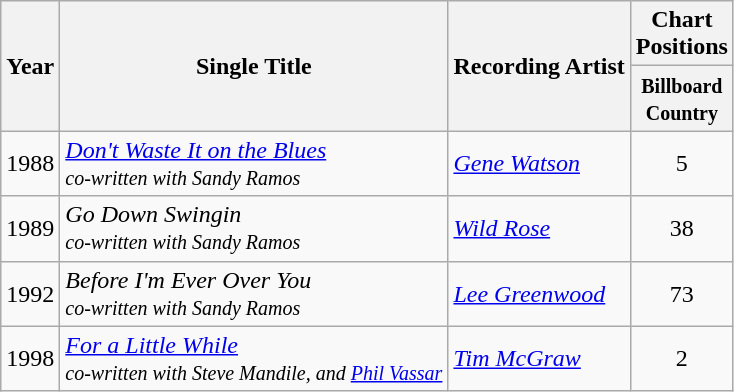<table class="wikitable">
<tr>
<th rowspan="2">Year</th>
<th rowspan="2">Single Title</th>
<th rowspan="2">Recording Artist</th>
<th colspan="6">Chart Positions</th>
</tr>
<tr>
<th width="55"><small>Billboard Country</small></th>
</tr>
<tr>
<td>1988</td>
<td><em><a href='#'>Don't Waste It on the Blues</a></em><br> <small><em>co-written with Sandy Ramos</em></small></td>
<td><em><a href='#'>Gene Watson</a></em></td>
<td align="center">5</td>
</tr>
<tr>
<td>1989</td>
<td><em>Go Down Swingin</em><br> <small><em>co-written with Sandy Ramos</em></small></td>
<td><em><a href='#'>Wild Rose</a></em></td>
<td align="center">38</td>
</tr>
<tr>
<td>1992</td>
<td><em>Before I'm Ever Over You</em> <br> <small><em>co-written with Sandy Ramos</em></small></td>
<td><em><a href='#'>Lee Greenwood</a></em></td>
<td align="center">73</td>
</tr>
<tr>
<td>1998</td>
<td><em><a href='#'>For a Little While</a></em>  <br> <small><em>co-written with Steve Mandile, and <a href='#'>Phil Vassar</a></em></small></td>
<td><em><a href='#'>Tim McGraw</a></em></td>
<td align="center">2</td>
</tr>
</table>
